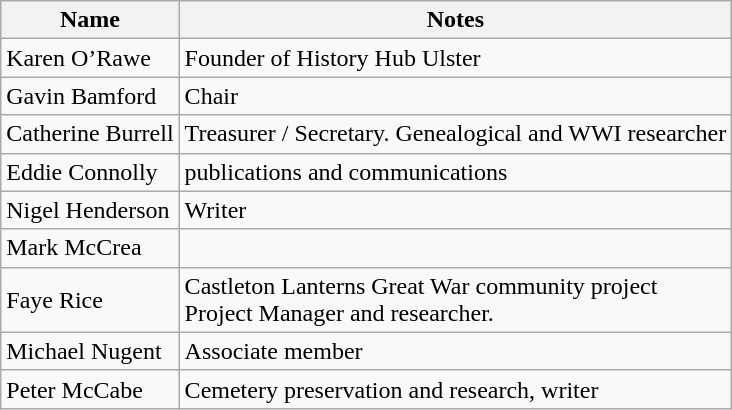<table class="wikitable">
<tr>
<th>Name</th>
<th>Notes</th>
</tr>
<tr>
<td>Karen O’Rawe</td>
<td>Founder of History Hub Ulster</td>
</tr>
<tr>
<td>Gavin Bamford</td>
<td>Chair</td>
</tr>
<tr>
<td>Catherine Burrell</td>
<td>Treasurer / Secretary. Genealogical and WWI researcher</td>
</tr>
<tr>
<td>Eddie Connolly</td>
<td>publications and communications</td>
</tr>
<tr>
<td>Nigel Henderson</td>
<td>Writer</td>
</tr>
<tr>
<td>Mark McCrea</td>
<td></td>
</tr>
<tr>
<td>Faye Rice</td>
<td>Castleton Lanterns Great War community project<br>Project Manager and researcher.</td>
</tr>
<tr>
<td>Michael Nugent</td>
<td>Associate member</td>
</tr>
<tr>
<td>Peter McCabe</td>
<td>Cemetery preservation and research, writer</td>
</tr>
</table>
